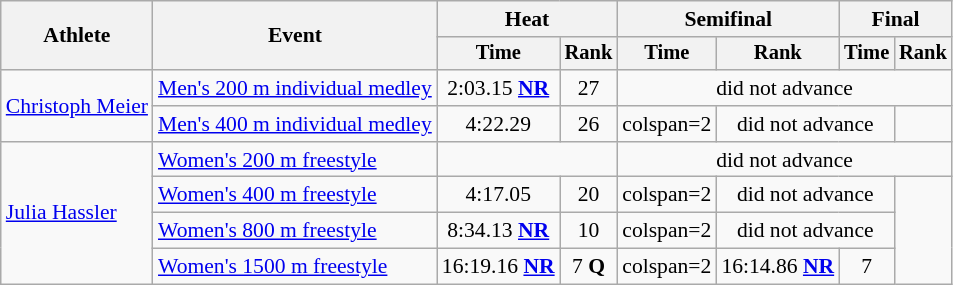<table class=wikitable style="font-size:90%">
<tr>
<th rowspan="2">Athlete</th>
<th rowspan="2">Event</th>
<th colspan="2">Heat</th>
<th colspan="2">Semifinal</th>
<th colspan="2">Final</th>
</tr>
<tr style="font-size:95%">
<th>Time</th>
<th>Rank</th>
<th>Time</th>
<th>Rank</th>
<th>Time</th>
<th>Rank</th>
</tr>
<tr align=center>
<td align=left rowspan=2><a href='#'>Christoph Meier</a></td>
<td align=left><a href='#'>Men's 200 m individual medley</a></td>
<td>2:03.15 <strong><a href='#'>NR</a></strong></td>
<td>27</td>
<td colspan=4>did not advance</td>
</tr>
<tr align=center>
<td align=left><a href='#'>Men's 400 m individual medley</a></td>
<td>4:22.29</td>
<td>26</td>
<td>colspan=2 </td>
<td colspan=2>did not advance</td>
</tr>
<tr align=center>
<td align=left rowspan=4><a href='#'>Julia Hassler</a></td>
<td align=left><a href='#'>Women's 200 m freestyle</a></td>
<td colspan=2></td>
<td colspan=4>did not advance</td>
</tr>
<tr align=center>
<td align=left><a href='#'>Women's 400 m freestyle</a></td>
<td>4:17.05</td>
<td>20</td>
<td>colspan=2 </td>
<td colspan=2>did not advance</td>
</tr>
<tr align=center>
<td align=left><a href='#'>Women's 800 m freestyle</a></td>
<td>8:34.13 <strong><a href='#'>NR</a></strong></td>
<td>10</td>
<td>colspan=2 </td>
<td colspan=2>did not advance</td>
</tr>
<tr align=center>
<td align=left><a href='#'>Women's 1500 m freestyle</a></td>
<td>16:19.16 <strong><a href='#'>NR</a></strong></td>
<td>7 <strong>Q</strong></td>
<td>colspan=2 </td>
<td>16:14.86 <strong><a href='#'>NR</a></strong></td>
<td>7</td>
</tr>
</table>
